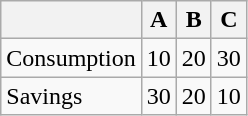<table class="wikitable">
<tr>
<th></th>
<th>A</th>
<th>B</th>
<th>C</th>
</tr>
<tr>
<td>Consumption</td>
<td>10</td>
<td>20</td>
<td>30</td>
</tr>
<tr>
<td>Savings</td>
<td>30</td>
<td>20</td>
<td>10</td>
</tr>
</table>
